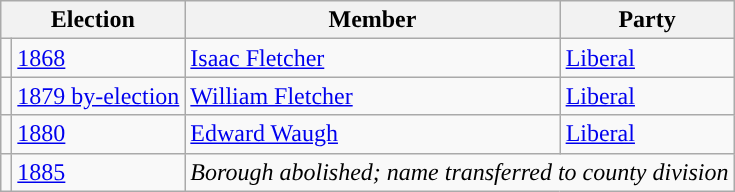<table class="wikitable">
<tr>
<th colspan="2">Election</th>
<th>Member</th>
<th>Party</th>
</tr>
<tr>
<td style="color:inherit;background-color: "></td>
<td><a href='#'>1868</a></td>
<td><a href='#'>Isaac Fletcher</a></td>
<td><a href='#'>Liberal</a></td>
</tr>
<tr>
<td style="color:inherit;background-color: "></td>
<td><a href='#'>1879 by-election</a></td>
<td><a href='#'>William Fletcher</a></td>
<td><a href='#'>Liberal</a></td>
</tr>
<tr>
<td style="color:inherit;background-color: "></td>
<td><a href='#'>1880</a></td>
<td><a href='#'>Edward Waugh</a></td>
<td><a href='#'>Liberal</a></td>
</tr>
<tr>
<td></td>
<td><a href='#'>1885</a></td>
<td colspan="2"><em>Borough abolished; name transferred to county division</em></td>
</tr>
</table>
